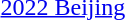<table>
<tr valign="top">
<td><a href='#'>2022 Beijing</a> <br></td>
<td></td>
<td></td>
<td></td>
</tr>
<tr>
</tr>
</table>
